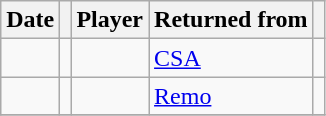<table class="wikitable">
<tr>
<th>Date</th>
<th></th>
<th>Player</th>
<th>Returned from</th>
<th></th>
</tr>
<tr>
<td align=center></td>
<td align=center></td>
<td></td>
<td> <a href='#'>CSA</a></td>
<td></td>
</tr>
<tr>
<td align=center></td>
<td align=center></td>
<td></td>
<td> <a href='#'>Remo</a></td>
<td></td>
</tr>
<tr>
</tr>
</table>
